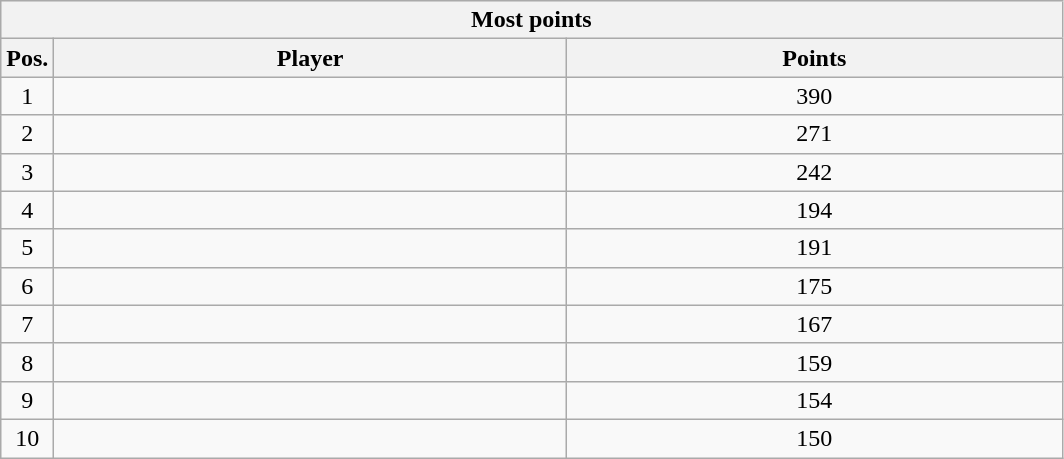<table class="wikitable" style="text-align:center">
<tr bgcolor="#efefef">
<th colspan=4 style="border-right:0px;";>Most points<br></th>
</tr>
<tr bgcolor="#efefef">
<th width=5%>Pos.</th>
<th>Player</th>
<th>Points</th>
</tr>
<tr>
<td>1</td>
<td align=left></td>
<td>390</td>
</tr>
<tr>
<td>2</td>
<td align=left></td>
<td>271</td>
</tr>
<tr>
<td>3</td>
<td align=left></td>
<td>242</td>
</tr>
<tr>
<td>4</td>
<td align=left></td>
<td>194</td>
</tr>
<tr>
<td>5</td>
<td align=left></td>
<td>191</td>
</tr>
<tr>
<td>6</td>
<td align=left></td>
<td>175</td>
</tr>
<tr>
<td>7</td>
<td align=left></td>
<td>167</td>
</tr>
<tr>
<td>8</td>
<td align=left></td>
<td>159</td>
</tr>
<tr>
<td>9</td>
<td align=left></td>
<td>154</td>
</tr>
<tr>
<td>10</td>
<td align=left></td>
<td>150</td>
</tr>
</table>
